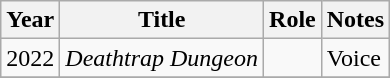<table class="wikitable sortable">
<tr>
<th>Year</th>
<th>Title</th>
<th>Role</th>
<th class="unsortable">Notes</th>
</tr>
<tr>
<td>2022</td>
<td><em>Deathtrap Dungeon</em></td>
<td></td>
<td>Voice</td>
</tr>
<tr>
</tr>
</table>
